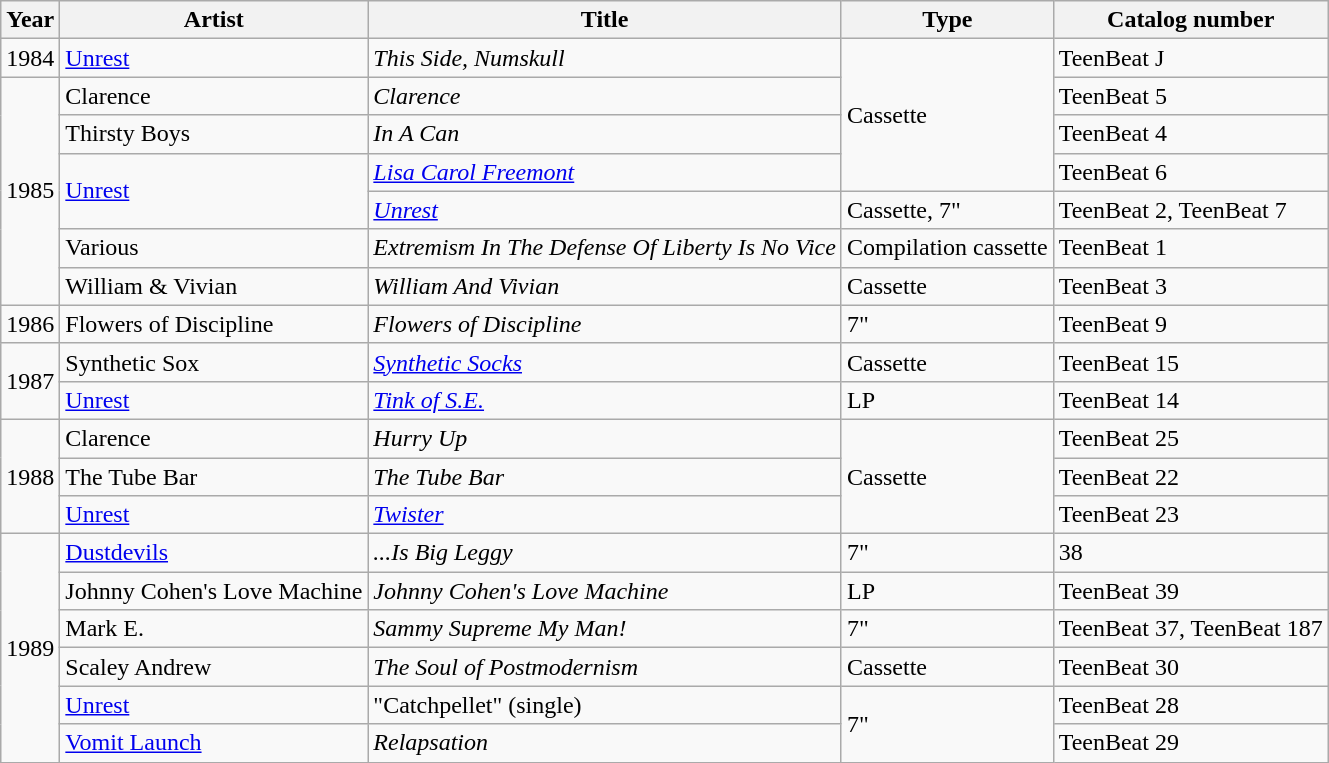<table class="wikitable sortable">
<tr>
<th>Year</th>
<th>Artist</th>
<th>Title</th>
<th>Type</th>
<th>Catalog number</th>
</tr>
<tr>
<td>1984</td>
<td><a href='#'>Unrest</a></td>
<td><em>This Side, Numskull</em></td>
<td rowspan="4">Cassette</td>
<td>TeenBeat J</td>
</tr>
<tr>
<td rowspan="6">1985</td>
<td>Clarence</td>
<td><em>Clarence</em></td>
<td>TeenBeat 5</td>
</tr>
<tr>
<td>Thirsty Boys</td>
<td><em>In A Can</em></td>
<td>TeenBeat 4</td>
</tr>
<tr>
<td rowspan="2"><a href='#'>Unrest</a></td>
<td><em><a href='#'>Lisa Carol Freemont</a></em></td>
<td>TeenBeat 6</td>
</tr>
<tr>
<td><em><a href='#'>Unrest</a></em></td>
<td>Cassette, 7"</td>
<td>TeenBeat 2, TeenBeat 7</td>
</tr>
<tr>
<td>Various</td>
<td><em>Extremism In The Defense Of Liberty Is No Vice</em></td>
<td>Compilation cassette</td>
<td>TeenBeat 1</td>
</tr>
<tr>
<td>William & Vivian</td>
<td><em>William And Vivian</em></td>
<td>Cassette</td>
<td>TeenBeat 3</td>
</tr>
<tr>
<td>1986</td>
<td>Flowers of Discipline</td>
<td><em>Flowers of Discipline</em></td>
<td>7"</td>
<td>TeenBeat 9</td>
</tr>
<tr>
<td rowspan="2">1987</td>
<td>Synthetic Sox</td>
<td><em><a href='#'>Synthetic Socks</a></em></td>
<td>Cassette</td>
<td>TeenBeat 15</td>
</tr>
<tr>
<td><a href='#'>Unrest</a></td>
<td><em><a href='#'>Tink of S.E.</a></em></td>
<td>LP</td>
<td>TeenBeat 14</td>
</tr>
<tr>
<td rowspan="3">1988</td>
<td>Clarence</td>
<td><em>Hurry Up</em></td>
<td rowspan="3">Cassette</td>
<td>TeenBeat 25</td>
</tr>
<tr>
<td>The Tube Bar</td>
<td><em>The Tube Bar</em></td>
<td>TeenBeat 22</td>
</tr>
<tr>
<td><a href='#'>Unrest</a></td>
<td><em><a href='#'>Twister</a></em></td>
<td>TeenBeat 23</td>
</tr>
<tr>
<td rowspan="6">1989</td>
<td><a href='#'>Dustdevils</a></td>
<td><em>...Is Big Leggy</em></td>
<td>7"</td>
<td>38</td>
</tr>
<tr>
<td>Johnny Cohen's Love Machine</td>
<td><em>Johnny Cohen's Love Machine</em></td>
<td>LP</td>
<td>TeenBeat 39</td>
</tr>
<tr>
<td>Mark E.</td>
<td><em>Sammy Supreme My Man!</em></td>
<td>7"</td>
<td>TeenBeat 37, TeenBeat 187</td>
</tr>
<tr>
<td>Scaley Andrew</td>
<td><em>The Soul of Postmodernism</em></td>
<td>Cassette</td>
<td>TeenBeat 30</td>
</tr>
<tr>
<td><a href='#'>Unrest</a></td>
<td>"Catchpellet" (single)</td>
<td rowspan="2">7"</td>
<td>TeenBeat 28</td>
</tr>
<tr>
<td><a href='#'>Vomit Launch</a></td>
<td><em>Relapsation</em></td>
<td>TeenBeat 29</td>
</tr>
</table>
